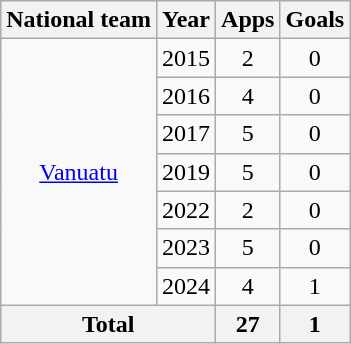<table class="wikitable" style="text-align:center;">
<tr>
<th>National team</th>
<th>Year</th>
<th>Apps</th>
<th>Goals</th>
</tr>
<tr>
<td rowspan="7"><a href='#'>Vanuatu</a></td>
<td>2015</td>
<td>2</td>
<td>0</td>
</tr>
<tr>
<td>2016</td>
<td>4</td>
<td>0</td>
</tr>
<tr>
<td>2017</td>
<td>5</td>
<td>0</td>
</tr>
<tr>
<td>2019</td>
<td>5</td>
<td>0</td>
</tr>
<tr>
<td>2022</td>
<td>2</td>
<td>0</td>
</tr>
<tr>
<td>2023</td>
<td>5</td>
<td>0</td>
</tr>
<tr>
<td>2024</td>
<td>4</td>
<td>1</td>
</tr>
<tr>
<th colspan="2">Total</th>
<th>27</th>
<th>1</th>
</tr>
</table>
